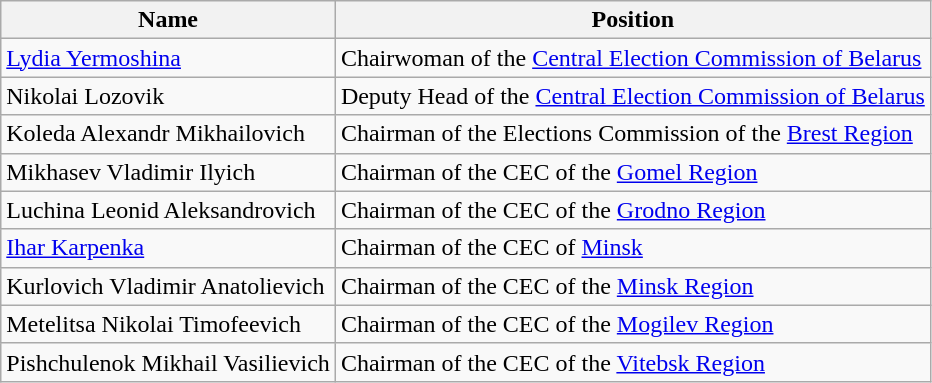<table class="wikitable">
<tr>
<th>Name</th>
<th>Position</th>
</tr>
<tr>
<td><a href='#'>Lydia Yermoshina</a></td>
<td>Chairwoman of the <a href='#'>Central Election Commission of Belarus</a></td>
</tr>
<tr>
<td>Nikolai Lozovik</td>
<td>Deputy Head of the <a href='#'>Central Election Commission of Belarus</a></td>
</tr>
<tr>
<td>Koleda Alexandr Mikhailovich</td>
<td>Chairman of the Elections Commission of the <a href='#'>Brest Region</a></td>
</tr>
<tr>
<td>Mikhasev Vladimir Ilyich</td>
<td>Chairman of the CEC of the <a href='#'>Gomel Region</a></td>
</tr>
<tr>
<td>Luchina Leonid Aleksandrovich</td>
<td>Chairman of the CEC of the <a href='#'>Grodno Region</a></td>
</tr>
<tr>
<td><a href='#'>Ihar Karpenka</a></td>
<td>Chairman of the CEC of <a href='#'>Minsk</a></td>
</tr>
<tr>
<td>Kurlovich Vladimir Anatolievich</td>
<td>Chairman of the CEC of the <a href='#'>Minsk Region</a></td>
</tr>
<tr>
<td>Metelitsa Nikolai Timofeevich</td>
<td>Chairman of the CEC of the <a href='#'>Mogilev Region</a></td>
</tr>
<tr>
<td>Pishchulenok Mikhail Vasilievich</td>
<td>Chairman of the CEC of the <a href='#'>Vitebsk Region</a></td>
</tr>
</table>
